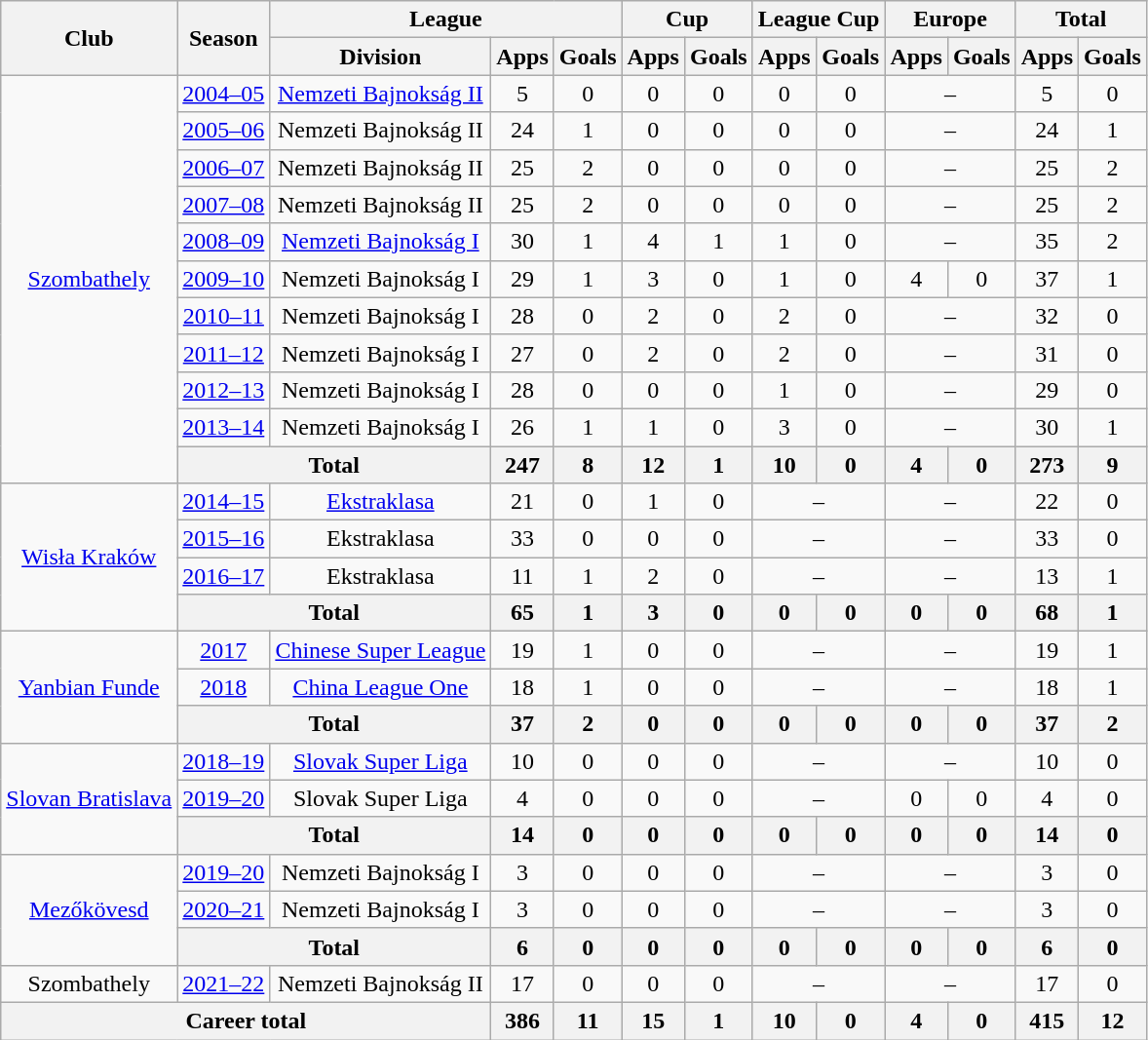<table class="wikitable" style="text-align:center">
<tr>
<th rowspan="2">Club</th>
<th rowspan="2">Season</th>
<th colspan="3">League</th>
<th colspan="2">Cup</th>
<th colspan="2">League Cup</th>
<th colspan="2">Europe</th>
<th colspan="2">Total</th>
</tr>
<tr>
<th>Division</th>
<th>Apps</th>
<th>Goals</th>
<th>Apps</th>
<th>Goals</th>
<th>Apps</th>
<th>Goals</th>
<th>Apps</th>
<th>Goals</th>
<th>Apps</th>
<th>Goals</th>
</tr>
<tr>
<td rowspan="11"><a href='#'>Szombathely</a></td>
<td><a href='#'>2004–05</a></td>
<td><a href='#'>Nemzeti Bajnokság II</a></td>
<td>5</td>
<td>0</td>
<td>0</td>
<td>0</td>
<td>0</td>
<td>0</td>
<td colspan="2">–</td>
<td>5</td>
<td>0</td>
</tr>
<tr>
<td><a href='#'>2005–06</a></td>
<td>Nemzeti Bajnokság II</td>
<td>24</td>
<td>1</td>
<td>0</td>
<td>0</td>
<td>0</td>
<td>0</td>
<td colspan="2">–</td>
<td>24</td>
<td>1</td>
</tr>
<tr>
<td><a href='#'>2006–07</a></td>
<td>Nemzeti Bajnokság II</td>
<td>25</td>
<td>2</td>
<td>0</td>
<td>0</td>
<td>0</td>
<td>0</td>
<td colspan="2">–</td>
<td>25</td>
<td>2</td>
</tr>
<tr>
<td><a href='#'>2007–08</a></td>
<td>Nemzeti Bajnokság II</td>
<td>25</td>
<td>2</td>
<td>0</td>
<td>0</td>
<td>0</td>
<td>0</td>
<td colspan="2">–</td>
<td>25</td>
<td>2</td>
</tr>
<tr>
<td><a href='#'>2008–09</a></td>
<td><a href='#'>Nemzeti Bajnokság I</a></td>
<td>30</td>
<td>1</td>
<td>4</td>
<td>1</td>
<td>1</td>
<td>0</td>
<td colspan="2">–</td>
<td>35</td>
<td>2</td>
</tr>
<tr>
<td><a href='#'>2009–10</a></td>
<td>Nemzeti Bajnokság I</td>
<td>29</td>
<td>1</td>
<td>3</td>
<td>0</td>
<td>1</td>
<td>0</td>
<td>4</td>
<td>0</td>
<td>37</td>
<td>1</td>
</tr>
<tr>
<td><a href='#'>2010–11</a></td>
<td>Nemzeti Bajnokság I</td>
<td>28</td>
<td>0</td>
<td>2</td>
<td>0</td>
<td>2</td>
<td>0</td>
<td colspan="2">–</td>
<td>32</td>
<td>0</td>
</tr>
<tr>
<td><a href='#'>2011–12</a></td>
<td>Nemzeti Bajnokság I</td>
<td>27</td>
<td>0</td>
<td>2</td>
<td>0</td>
<td>2</td>
<td>0</td>
<td colspan="2">–</td>
<td>31</td>
<td>0</td>
</tr>
<tr>
<td><a href='#'>2012–13</a></td>
<td>Nemzeti Bajnokság I</td>
<td>28</td>
<td>0</td>
<td>0</td>
<td>0</td>
<td>1</td>
<td>0</td>
<td colspan="2">–</td>
<td>29</td>
<td>0</td>
</tr>
<tr>
<td><a href='#'>2013–14</a></td>
<td>Nemzeti Bajnokság I</td>
<td>26</td>
<td>1</td>
<td>1</td>
<td>0</td>
<td>3</td>
<td>0</td>
<td colspan="2">–</td>
<td>30</td>
<td>1</td>
</tr>
<tr>
<th colspan="2">Total</th>
<th>247</th>
<th>8</th>
<th>12</th>
<th>1</th>
<th>10</th>
<th>0</th>
<th>4</th>
<th>0</th>
<th>273</th>
<th>9</th>
</tr>
<tr>
<td rowspan="4"><a href='#'>Wisła Kraków</a></td>
<td><a href='#'>2014–15</a></td>
<td><a href='#'>Ekstraklasa</a></td>
<td>21</td>
<td>0</td>
<td>1</td>
<td>0</td>
<td colspan="2">–</td>
<td colspan="2">–</td>
<td>22</td>
<td>0</td>
</tr>
<tr>
<td><a href='#'>2015–16</a></td>
<td>Ekstraklasa</td>
<td>33</td>
<td>0</td>
<td>0</td>
<td>0</td>
<td colspan="2">–</td>
<td colspan="2">–</td>
<td>33</td>
<td>0</td>
</tr>
<tr>
<td><a href='#'>2016–17</a></td>
<td>Ekstraklasa</td>
<td>11</td>
<td>1</td>
<td>2</td>
<td>0</td>
<td colspan="2">–</td>
<td colspan="2">–</td>
<td>13</td>
<td>1</td>
</tr>
<tr>
<th colspan="2">Total</th>
<th>65</th>
<th>1</th>
<th>3</th>
<th>0</th>
<th>0</th>
<th>0</th>
<th>0</th>
<th>0</th>
<th>68</th>
<th>1</th>
</tr>
<tr>
<td rowspan="3"><a href='#'>Yanbian Funde</a></td>
<td><a href='#'>2017</a></td>
<td><a href='#'>Chinese Super League</a></td>
<td>19</td>
<td>1</td>
<td>0</td>
<td>0</td>
<td colspan="2">–</td>
<td colspan="2">–</td>
<td>19</td>
<td>1</td>
</tr>
<tr>
<td><a href='#'>2018</a></td>
<td><a href='#'>China League One</a></td>
<td>18</td>
<td>1</td>
<td>0</td>
<td>0</td>
<td colspan="2">–</td>
<td colspan="2">–</td>
<td>18</td>
<td>1</td>
</tr>
<tr>
<th colspan="2">Total</th>
<th>37</th>
<th>2</th>
<th>0</th>
<th>0</th>
<th>0</th>
<th>0</th>
<th>0</th>
<th>0</th>
<th>37</th>
<th>2</th>
</tr>
<tr>
<td rowspan="3"><a href='#'>Slovan Bratislava</a></td>
<td><a href='#'>2018–19</a></td>
<td><a href='#'>Slovak Super Liga</a></td>
<td>10</td>
<td>0</td>
<td>0</td>
<td>0</td>
<td colspan="2">–</td>
<td colspan="2">–</td>
<td>10</td>
<td>0</td>
</tr>
<tr>
<td><a href='#'>2019–20</a></td>
<td>Slovak Super Liga</td>
<td>4</td>
<td>0</td>
<td>0</td>
<td>0</td>
<td colspan="2">–</td>
<td>0</td>
<td>0</td>
<td>4</td>
<td>0</td>
</tr>
<tr>
<th colspan="2">Total</th>
<th>14</th>
<th>0</th>
<th>0</th>
<th>0</th>
<th>0</th>
<th>0</th>
<th>0</th>
<th>0</th>
<th>14</th>
<th>0</th>
</tr>
<tr>
<td rowspan="3"><a href='#'>Mezőkövesd</a></td>
<td><a href='#'>2019–20</a></td>
<td>Nemzeti Bajnokság I</td>
<td>3</td>
<td>0</td>
<td>0</td>
<td>0</td>
<td colspan="2">–</td>
<td colspan="2">–</td>
<td>3</td>
<td>0</td>
</tr>
<tr>
<td><a href='#'>2020–21</a></td>
<td>Nemzeti Bajnokság I</td>
<td>3</td>
<td>0</td>
<td>0</td>
<td>0</td>
<td colspan="2">–</td>
<td colspan="2">–</td>
<td>3</td>
<td>0</td>
</tr>
<tr>
<th colspan="2">Total</th>
<th>6</th>
<th>0</th>
<th>0</th>
<th>0</th>
<th>0</th>
<th>0</th>
<th>0</th>
<th>0</th>
<th>6</th>
<th>0</th>
</tr>
<tr>
<td>Szombathely</td>
<td><a href='#'>2021–22</a></td>
<td>Nemzeti Bajnokság II</td>
<td>17</td>
<td>0</td>
<td>0</td>
<td>0</td>
<td colspan="2">–</td>
<td colspan="2">–</td>
<td>17</td>
<td>0</td>
</tr>
<tr>
<th colspan="3">Career total</th>
<th>386</th>
<th>11</th>
<th>15</th>
<th>1</th>
<th>10</th>
<th>0</th>
<th>4</th>
<th>0</th>
<th>415</th>
<th>12</th>
</tr>
</table>
